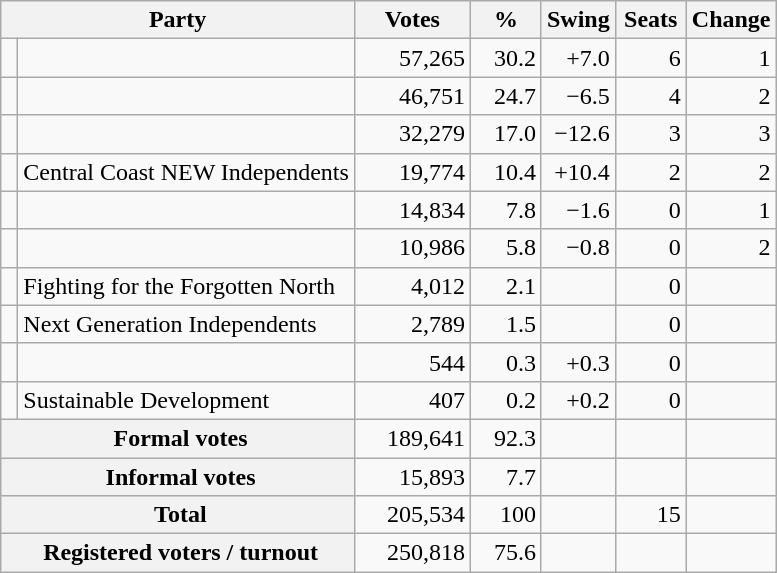<table class="wikitable" style="text-align:right; margin-bottom:0">
<tr>
<th style="width:10px" colspan=3>Party</th>
<th style="width:70px;">Votes</th>
<th style="width:40px;">%</th>
<th style="width:40px;">Swing</th>
<th style="width:40px;">Seats</th>
<th style="width:40px;">Change</th>
</tr>
<tr>
<td> </td>
<td style="text-align:left;" colspan="2"></td>
<td>57,265</td>
<td>30.2</td>
<td>+7.0</td>
<td>6</td>
<td> 1</td>
</tr>
<tr>
<td> </td>
<td style="text-align:left;" colspan="2"></td>
<td>46,751</td>
<td>24.7</td>
<td>−6.5</td>
<td>4</td>
<td> 2</td>
</tr>
<tr>
<td> </td>
<td style="text-align:left;" colspan="2"></td>
<td>32,279</td>
<td>17.0</td>
<td>−12.6</td>
<td>3</td>
<td> 3</td>
</tr>
<tr>
<td> </td>
<td style="text-align:left;" colspan="2">Central Coast NEW Independents</td>
<td>19,774</td>
<td>10.4</td>
<td>+10.4</td>
<td>2</td>
<td> 2</td>
</tr>
<tr>
<td> </td>
<td style="text-align:left;" colspan="2"></td>
<td>14,834</td>
<td>7.8</td>
<td>−1.6</td>
<td>0</td>
<td> 1</td>
</tr>
<tr>
<td> </td>
<td style="text-align:left;" colspan="2"></td>
<td>10,986</td>
<td>5.8</td>
<td>−0.8</td>
<td>0</td>
<td> 2</td>
</tr>
<tr>
<td> </td>
<td style="text-align:left;" colspan="2">Fighting for the Forgotten North</td>
<td>4,012</td>
<td>2.1</td>
<td></td>
<td>0</td>
<td></td>
</tr>
<tr>
<td> </td>
<td style="text-align:left;" colspan="2">Next Generation Independents</td>
<td>2,789</td>
<td>1.5</td>
<td></td>
<td>0</td>
<td></td>
</tr>
<tr>
<td> </td>
<td style="text-align:left;" colspan="2"></td>
<td>544</td>
<td>0.3</td>
<td>+0.3</td>
<td>0</td>
<td></td>
</tr>
<tr>
<td> </td>
<td style="text-align:left;" colspan="2">Sustainable Development</td>
<td>407</td>
<td>0.2</td>
<td>+0.2</td>
<td>0</td>
<td></td>
</tr>
<tr>
<th colspan="3" rowspan="1"> Formal votes</th>
<td>189,641</td>
<td>92.3</td>
<td></td>
<td></td>
<td></td>
</tr>
<tr>
<th colspan="3" rowspan="1"> Informal votes</th>
<td>15,893</td>
<td>7.7</td>
<td></td>
<td></td>
<td></td>
</tr>
<tr>
<th colspan="3" rowspan="1"> <strong>Total </strong></th>
<td>205,534</td>
<td>100</td>
<td></td>
<td>15</td>
<td></td>
</tr>
<tr>
<th colspan="3" rowspan="1"> Registered voters / turnout</th>
<td>250,818</td>
<td>75.6</td>
<td></td>
<td></td>
<td></td>
</tr>
</table>
